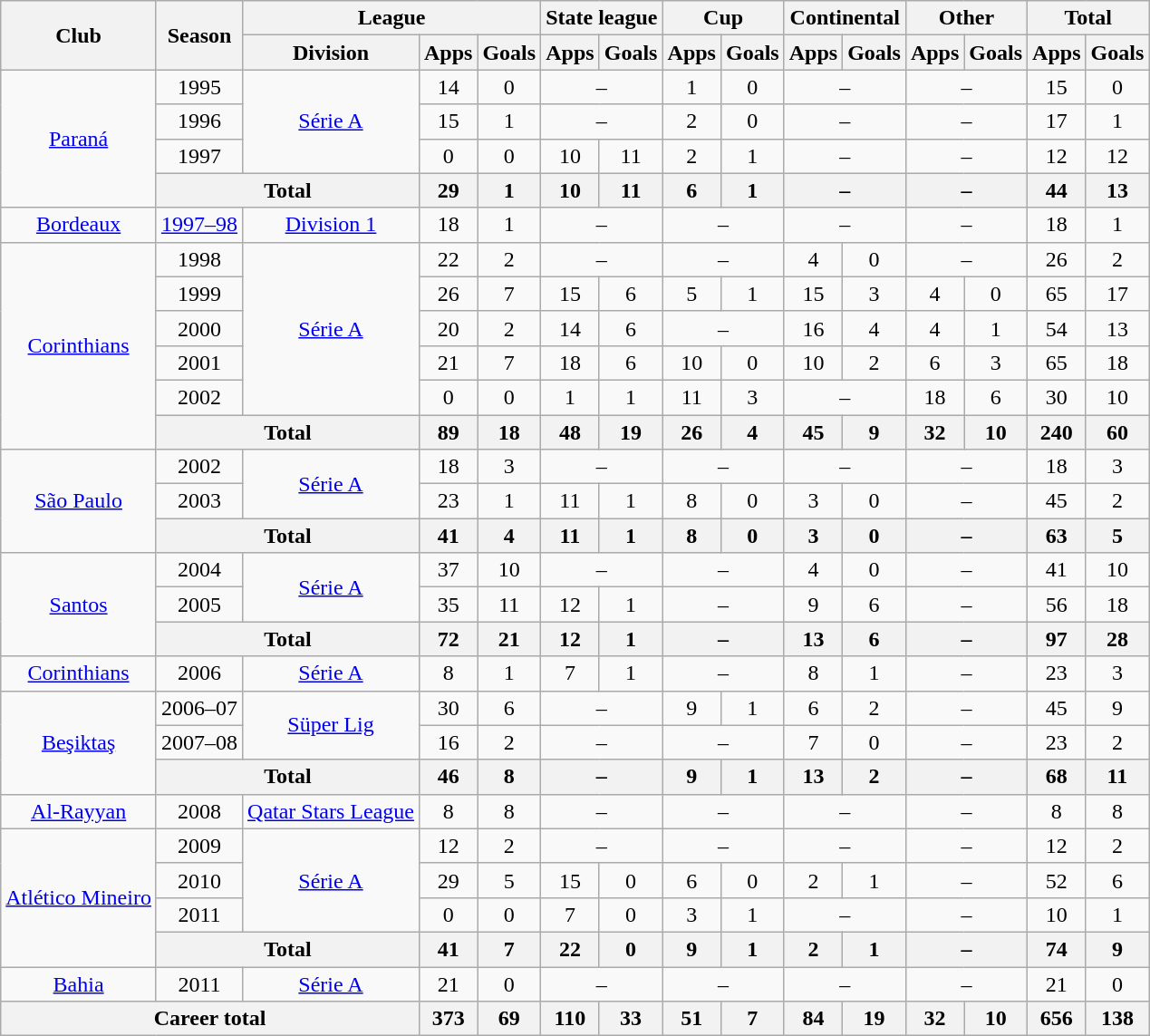<table class="wikitable" style="text-align: center">
<tr>
<th rowspan="2">Club</th>
<th rowspan="2">Season</th>
<th colspan="3">League</th>
<th colspan="2">State league</th>
<th colspan="2">Cup</th>
<th colspan="2">Continental</th>
<th colspan="2">Other</th>
<th colspan="2">Total</th>
</tr>
<tr>
<th>Division</th>
<th>Apps</th>
<th>Goals</th>
<th>Apps</th>
<th>Goals</th>
<th>Apps</th>
<th>Goals</th>
<th>Apps</th>
<th>Goals</th>
<th>Apps</th>
<th>Goals</th>
<th>Apps</th>
<th>Goals</th>
</tr>
<tr>
<td rowspan="4" align="center"><a href='#'>Paraná</a></td>
<td>1995</td>
<td rowspan="3"><a href='#'>Série A</a></td>
<td>14</td>
<td>0</td>
<td colspan="2">–</td>
<td>1</td>
<td>0</td>
<td colspan="2">–</td>
<td colspan="2">–</td>
<td>15</td>
<td>0</td>
</tr>
<tr>
<td>1996</td>
<td>15</td>
<td>1</td>
<td colspan="2">–</td>
<td>2</td>
<td>0</td>
<td colspan="2">–</td>
<td colspan="2">–</td>
<td>17</td>
<td>1</td>
</tr>
<tr>
<td>1997</td>
<td>0</td>
<td>0</td>
<td>10</td>
<td>11</td>
<td>2</td>
<td>1</td>
<td colspan="2">–</td>
<td colspan="2">–</td>
<td>12</td>
<td>12</td>
</tr>
<tr>
<th colspan="2">Total</th>
<th>29</th>
<th>1</th>
<th>10</th>
<th>11</th>
<th>6</th>
<th>1</th>
<th colspan="2">–</th>
<th colspan="2">–</th>
<th>44</th>
<th>13</th>
</tr>
<tr>
<td rowspan="1" align="center"><a href='#'>Bordeaux</a></td>
<td><a href='#'>1997–98</a></td>
<td><a href='#'>Division 1</a></td>
<td>18</td>
<td>1</td>
<td colspan="2">–</td>
<td colspan="2">–</td>
<td colspan="2">–</td>
<td colspan="2">–</td>
<td>18</td>
<td>1</td>
</tr>
<tr>
<td rowspan="6" align="center"><a href='#'>Corinthians</a></td>
<td>1998</td>
<td rowspan="5"><a href='#'>Série A</a></td>
<td>22</td>
<td>2</td>
<td colspan="2">–</td>
<td colspan="2">–</td>
<td>4</td>
<td>0</td>
<td colspan="2">–</td>
<td>26</td>
<td>2</td>
</tr>
<tr>
<td>1999</td>
<td>26</td>
<td>7</td>
<td>15</td>
<td>6</td>
<td>5</td>
<td>1</td>
<td>15</td>
<td>3</td>
<td>4</td>
<td>0</td>
<td>65</td>
<td>17</td>
</tr>
<tr>
<td>2000</td>
<td>20</td>
<td>2</td>
<td>14</td>
<td>6</td>
<td colspan="2">–</td>
<td>16</td>
<td>4</td>
<td>4</td>
<td>1</td>
<td>54</td>
<td>13</td>
</tr>
<tr>
<td>2001</td>
<td>21</td>
<td>7</td>
<td>18</td>
<td>6</td>
<td>10</td>
<td>0</td>
<td>10</td>
<td>2</td>
<td>6</td>
<td>3</td>
<td>65</td>
<td>18</td>
</tr>
<tr>
<td>2002</td>
<td>0</td>
<td>0</td>
<td>1</td>
<td>1</td>
<td>11</td>
<td>3</td>
<td colspan="2">–</td>
<td>18</td>
<td>6</td>
<td>30</td>
<td>10</td>
</tr>
<tr>
<th colspan="2">Total</th>
<th>89</th>
<th>18</th>
<th>48</th>
<th>19</th>
<th>26</th>
<th>4</th>
<th>45</th>
<th>9</th>
<th>32</th>
<th>10</th>
<th>240</th>
<th>60</th>
</tr>
<tr>
<td rowspan="3" align="center"><a href='#'>São Paulo</a></td>
<td>2002</td>
<td rowspan="2"><a href='#'>Série A</a></td>
<td>18</td>
<td>3</td>
<td colspan="2">–</td>
<td colspan="2">–</td>
<td colspan="2">–</td>
<td colspan="2">–</td>
<td>18</td>
<td>3</td>
</tr>
<tr>
<td>2003</td>
<td>23</td>
<td>1</td>
<td>11</td>
<td>1</td>
<td>8</td>
<td>0</td>
<td>3</td>
<td>0</td>
<td colspan="2">–</td>
<td>45</td>
<td>2</td>
</tr>
<tr>
<th colspan="2">Total</th>
<th>41</th>
<th>4</th>
<th>11</th>
<th>1</th>
<th>8</th>
<th>0</th>
<th>3</th>
<th>0</th>
<th colspan="2">–</th>
<th>63</th>
<th>5</th>
</tr>
<tr>
<td rowspan="3" align="center"><a href='#'>Santos</a></td>
<td>2004</td>
<td rowspan="2"><a href='#'>Série A</a></td>
<td>37</td>
<td>10</td>
<td colspan="2">–</td>
<td colspan="2">–</td>
<td>4</td>
<td>0</td>
<td colspan="2">–</td>
<td>41</td>
<td>10</td>
</tr>
<tr>
<td>2005</td>
<td>35</td>
<td>11</td>
<td>12</td>
<td>1</td>
<td colspan="2">–</td>
<td>9</td>
<td>6</td>
<td colspan="2">–</td>
<td>56</td>
<td>18</td>
</tr>
<tr>
<th colspan="2">Total</th>
<th>72</th>
<th>21</th>
<th>12</th>
<th>1</th>
<th colspan="2">–</th>
<th>13</th>
<th>6</th>
<th colspan="2">–</th>
<th>97</th>
<th>28</th>
</tr>
<tr>
<td rowspan="1" align="center"><a href='#'>Corinthians</a></td>
<td>2006</td>
<td><a href='#'>Série A</a></td>
<td>8</td>
<td>1</td>
<td>7</td>
<td>1</td>
<td colspan="2">–</td>
<td>8</td>
<td>1</td>
<td colspan="2">–</td>
<td>23</td>
<td>3</td>
</tr>
<tr>
<td rowspan="3" align="center"><a href='#'>Beşiktaş</a></td>
<td>2006–07</td>
<td rowspan="2"><a href='#'>Süper Lig</a></td>
<td>30</td>
<td>6</td>
<td colspan="2">–</td>
<td>9</td>
<td>1</td>
<td>6</td>
<td>2</td>
<td colspan="2">–</td>
<td>45</td>
<td>9</td>
</tr>
<tr>
<td>2007–08</td>
<td>16</td>
<td>2</td>
<td colspan="2">–</td>
<td colspan="2">–</td>
<td>7</td>
<td>0</td>
<td colspan="2">–</td>
<td>23</td>
<td>2</td>
</tr>
<tr>
<th colspan="2">Total</th>
<th>46</th>
<th>8</th>
<th colspan="2">–</th>
<th>9</th>
<th>1</th>
<th>13</th>
<th>2</th>
<th colspan="2">–</th>
<th>68</th>
<th>11</th>
</tr>
<tr>
<td rowspan="1" align="center"><a href='#'>Al-Rayyan</a></td>
<td>2008</td>
<td><a href='#'>Qatar Stars League</a></td>
<td>8</td>
<td>8</td>
<td colspan="2">–</td>
<td colspan="2">–</td>
<td colspan="2">–</td>
<td colspan="2">–</td>
<td>8</td>
<td>8</td>
</tr>
<tr>
<td rowspan="4" align="center"><a href='#'>Atlético Mineiro</a></td>
<td>2009</td>
<td rowspan="3"><a href='#'>Série A</a></td>
<td>12</td>
<td>2</td>
<td colspan="2">–</td>
<td colspan="2">–</td>
<td colspan="2">–</td>
<td colspan="2">–</td>
<td>12</td>
<td>2</td>
</tr>
<tr>
<td>2010</td>
<td>29</td>
<td>5</td>
<td>15</td>
<td>0</td>
<td>6</td>
<td>0</td>
<td>2</td>
<td>1</td>
<td colspan="2">–</td>
<td>52</td>
<td>6</td>
</tr>
<tr>
<td>2011</td>
<td>0</td>
<td>0</td>
<td>7</td>
<td>0</td>
<td>3</td>
<td>1</td>
<td colspan="2">–</td>
<td colspan="2">–</td>
<td>10</td>
<td>1</td>
</tr>
<tr>
<th colspan="2">Total</th>
<th>41</th>
<th>7</th>
<th>22</th>
<th>0</th>
<th>9</th>
<th>1</th>
<th>2</th>
<th>1</th>
<th colspan="2">–</th>
<th>74</th>
<th>9</th>
</tr>
<tr>
<td rowspan="1" align="center"><a href='#'>Bahia</a></td>
<td>2011</td>
<td><a href='#'>Série A</a></td>
<td>21</td>
<td>0</td>
<td colspan="2">–</td>
<td colspan="2">–</td>
<td colspan="2">–</td>
<td colspan="2">–</td>
<td>21</td>
<td>0</td>
</tr>
<tr>
<th colspan="3">Career total</th>
<th>373</th>
<th>69</th>
<th>110</th>
<th>33</th>
<th>51</th>
<th>7</th>
<th>84</th>
<th>19</th>
<th>32</th>
<th>10</th>
<th>656</th>
<th>138</th>
</tr>
</table>
